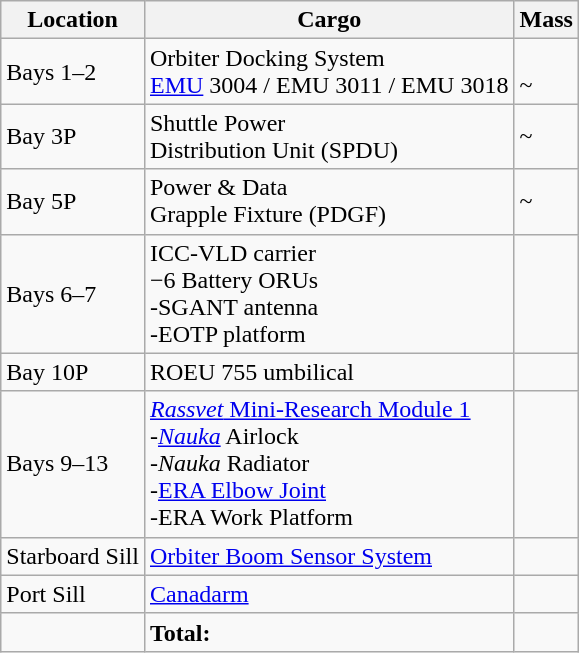<table class="wikitable">
<tr>
<th>Location</th>
<th>Cargo</th>
<th>Mass</th>
</tr>
<tr>
<td>Bays 1–2</td>
<td>Orbiter Docking System<br><a href='#'>EMU</a> 3004 / EMU 3011 / EMU 3018</td>
<td><br>~</td>
</tr>
<tr>
<td>Bay 3P</td>
<td>Shuttle Power<br>Distribution Unit (SPDU)</td>
<td>~</td>
</tr>
<tr>
<td>Bay 5P</td>
<td>Power & Data<br>Grapple Fixture (PDGF)</td>
<td>~</td>
</tr>
<tr>
<td>Bays 6–7</td>
<td>ICC-VLD carrier<br> −6 Battery ORUs<br>-SGANT antenna<br>-EOTP platform</td>
<td><br><br><br></td>
</tr>
<tr>
<td>Bay 10P</td>
<td>ROEU 755 umbilical</td>
<td></td>
</tr>
<tr>
<td>Bays 9–13</td>
<td><a href='#'><em>Rassvet</em> Mini-Research Module 1</a><br>-<em><a href='#'>Nauka</a></em> Airlock<br>-<em>Nauka</em> Radiator<br>-<a href='#'>ERA Elbow Joint</a><br>-ERA Work Platform</td>
<td><br><br><br><br></td>
</tr>
<tr>
<td>Starboard Sill</td>
<td><a href='#'>Orbiter Boom Sensor System</a></td>
<td></td>
</tr>
<tr>
<td>Port Sill</td>
<td><a href='#'>Canadarm</a></td>
<td></td>
</tr>
<tr>
<td></td>
<td><strong>Total:</strong></td>
<td><strong></strong></td>
</tr>
</table>
